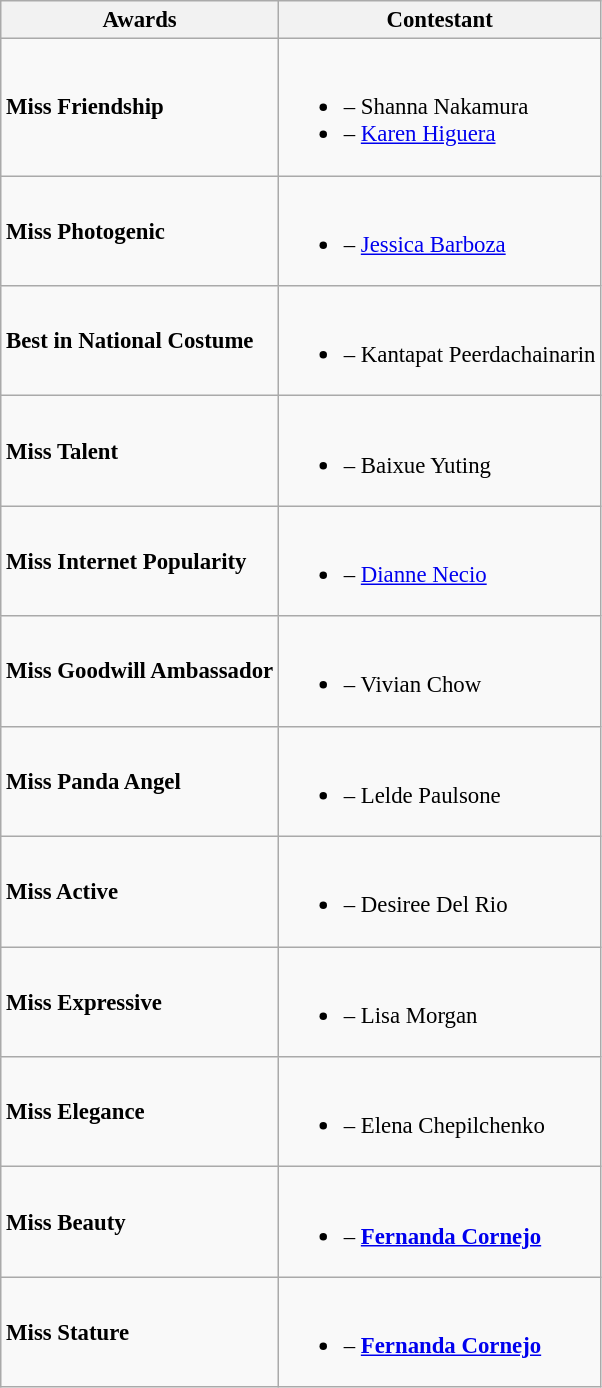<table class="wikitable sortable" style="font-size:95%;">
<tr>
<th>Awards</th>
<th>Contestant</th>
</tr>
<tr>
<td><strong>Miss Friendship</strong></td>
<td><br><ul><li><strong></strong> – Shanna Nakamura</li><li><strong></strong> – <a href='#'>Karen Higuera</a></li></ul></td>
</tr>
<tr>
<td><strong>Miss Photogenic</strong></td>
<td><br><ul><li><strong></strong> – <a href='#'>Jessica Barboza</a></li></ul></td>
</tr>
<tr>
<td><strong>Best in National Costume</strong></td>
<td><br><ul><li><strong></strong> – Kantapat Peerdachainarin</li></ul></td>
</tr>
<tr>
<td><strong>Miss Talent</strong></td>
<td><br><ul><li><strong></strong> – Baixue Yuting</li></ul></td>
</tr>
<tr>
<td><strong>Miss Internet Popularity</strong></td>
<td><br><ul><li><strong></strong> – <a href='#'>Dianne Necio</a></li></ul></td>
</tr>
<tr>
<td><strong>Miss Goodwill Ambassador</strong></td>
<td><br><ul><li><strong></strong> – Vivian Chow</li></ul></td>
</tr>
<tr>
<td><strong>Miss Panda Angel</strong></td>
<td><br><ul><li><strong></strong> – Lelde Paulsone</li></ul></td>
</tr>
<tr>
<td><strong>Miss Active</strong></td>
<td><br><ul><li><strong></strong> – Desiree Del Rio</li></ul></td>
</tr>
<tr>
<td><strong>Miss Expressive</strong></td>
<td><br><ul><li><strong></strong> – Lisa Morgan</li></ul></td>
</tr>
<tr>
<td><strong>Miss Elegance</strong></td>
<td><br><ul><li><strong></strong> – Elena Chepilchenko</li></ul></td>
</tr>
<tr>
<td><strong>Miss Beauty</strong></td>
<td><br><ul><li><strong></strong> – <strong><a href='#'>Fernanda Cornejo</a></strong></li></ul></td>
</tr>
<tr>
<td><strong>Miss Stature</strong></td>
<td><br><ul><li><strong></strong> – <strong><a href='#'>Fernanda Cornejo</a></strong></li></ul></td>
</tr>
</table>
